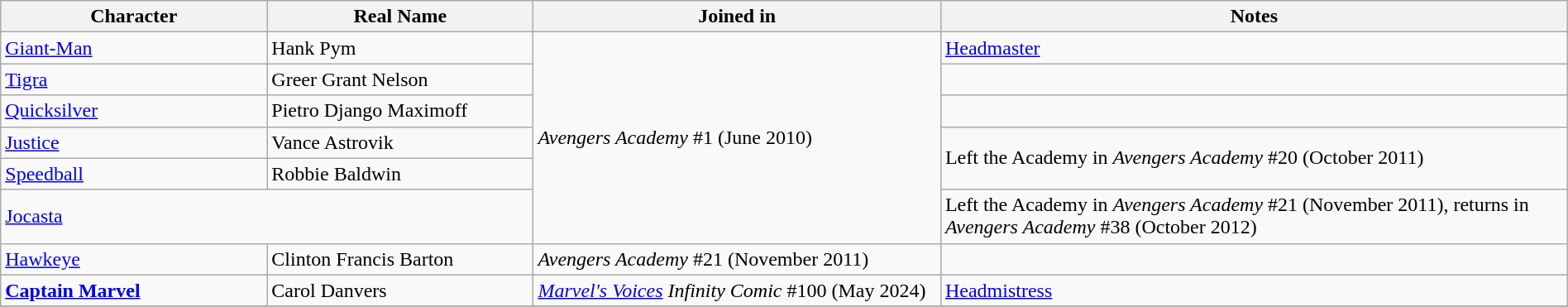<table class="wikitable" style="width:100%; text-align:left; margin:1em auto 1em auto;">
<tr>
<th width=17%>Character</th>
<th width=17%>Real Name</th>
<th width=26%>Joined in</th>
<th width=40%>Notes</th>
</tr>
<tr>
<td><a href='#'>Giant-Man</a></td>
<td>Hank Pym</td>
<td rowspan="6"><em>Avengers Academy</em> #1 (June 2010)</td>
<td><a href='#'>Headmaster</a></td>
</tr>
<tr>
<td><a href='#'>Tigra</a></td>
<td>Greer Grant Nelson</td>
<td></td>
</tr>
<tr>
<td><a href='#'>Quicksilver</a></td>
<td>Pietro Django Maximoff</td>
<td></td>
</tr>
<tr>
<td><a href='#'>Justice</a></td>
<td>Vance Astrovik</td>
<td rowspan="2">Left the Academy in <em>Avengers Academy</em> #20 (October 2011)</td>
</tr>
<tr>
<td><a href='#'>Speedball</a></td>
<td>Robbie Baldwin</td>
</tr>
<tr>
<td colspan="2"><a href='#'>Jocasta</a></td>
<td>Left the Academy in <em>Avengers Academy</em> #21 (November 2011), returns in <em>Avengers Academy</em> #38 (October 2012)</td>
</tr>
<tr>
<td><a href='#'>Hawkeye</a></td>
<td>Clinton Francis Barton</td>
<td><em>Avengers Academy</em> #21 (November 2011)</td>
<td></td>
</tr>
<tr>
<td><strong><a href='#'>Captain Marvel</a></strong></td>
<td>Carol Danvers</td>
<td><em><a href='#'>Marvel's Voices</a> Infinity Comic</em> #100 (May 2024)</td>
<td><a href='#'>Headmistress</a></td>
</tr>
<tr>
</tr>
</table>
